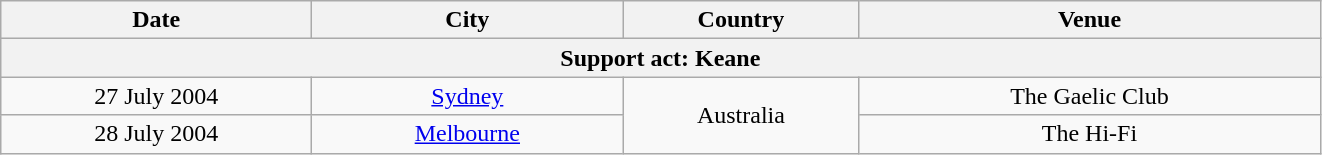<table class="wikitable" style="text-align:center;">
<tr>
<th width="200">Date</th>
<th width="200">City</th>
<th width="150">Country</th>
<th width="300">Venue</th>
</tr>
<tr>
<th colspan="4">Support act: Keane</th>
</tr>
<tr>
<td>27 July 2004</td>
<td><a href='#'>Sydney</a></td>
<td rowspan="2">Australia</td>
<td>The Gaelic Club</td>
</tr>
<tr>
<td>28 July 2004</td>
<td><a href='#'>Melbourne</a></td>
<td>The Hi-Fi</td>
</tr>
</table>
